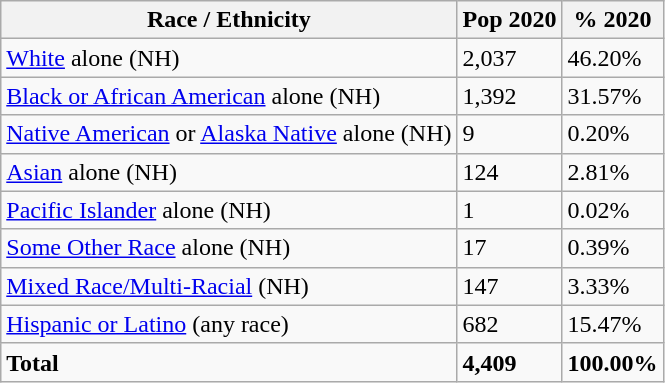<table class="wikitable">
<tr>
<th>Race / Ethnicity</th>
<th>Pop 2020</th>
<th>% 2020</th>
</tr>
<tr>
<td><a href='#'>White</a> alone (NH)</td>
<td>2,037</td>
<td>46.20%</td>
</tr>
<tr>
<td><a href='#'>Black or African American</a> alone (NH)</td>
<td>1,392</td>
<td>31.57%</td>
</tr>
<tr>
<td><a href='#'>Native American</a> or <a href='#'>Alaska Native</a> alone (NH)</td>
<td>9</td>
<td>0.20%</td>
</tr>
<tr>
<td><a href='#'>Asian</a> alone (NH)</td>
<td>124</td>
<td>2.81%</td>
</tr>
<tr>
<td><a href='#'>Pacific Islander</a> alone (NH)</td>
<td>1</td>
<td>0.02%</td>
</tr>
<tr>
<td><a href='#'>Some Other Race</a> alone (NH)</td>
<td>17</td>
<td>0.39%</td>
</tr>
<tr>
<td><a href='#'>Mixed Race/Multi-Racial</a> (NH)</td>
<td>147</td>
<td>3.33%</td>
</tr>
<tr>
<td><a href='#'>Hispanic or Latino</a> (any race)</td>
<td>682</td>
<td>15.47%</td>
</tr>
<tr>
<td><strong>Total</strong></td>
<td><strong>4,409</strong></td>
<td><strong>100.00%</strong></td>
</tr>
</table>
